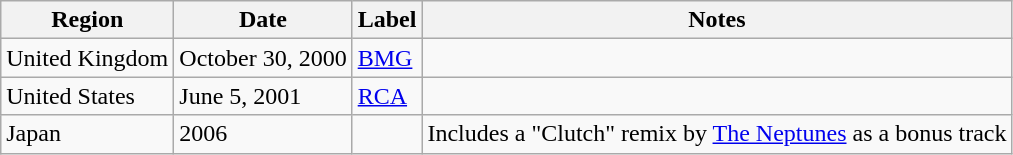<table class="wikitable">
<tr>
<th>Region</th>
<th>Date</th>
<th>Label</th>
<th>Notes</th>
</tr>
<tr>
<td>United Kingdom</td>
<td>October 30, 2000</td>
<td><a href='#'>BMG</a></td>
<td></td>
</tr>
<tr>
<td>United States</td>
<td>June 5, 2001</td>
<td><a href='#'>RCA</a></td>
<td></td>
</tr>
<tr>
<td>Japan</td>
<td>2006</td>
<td></td>
<td>Includes a "Clutch" remix by <a href='#'>The Neptunes</a> as a bonus track</td>
</tr>
</table>
